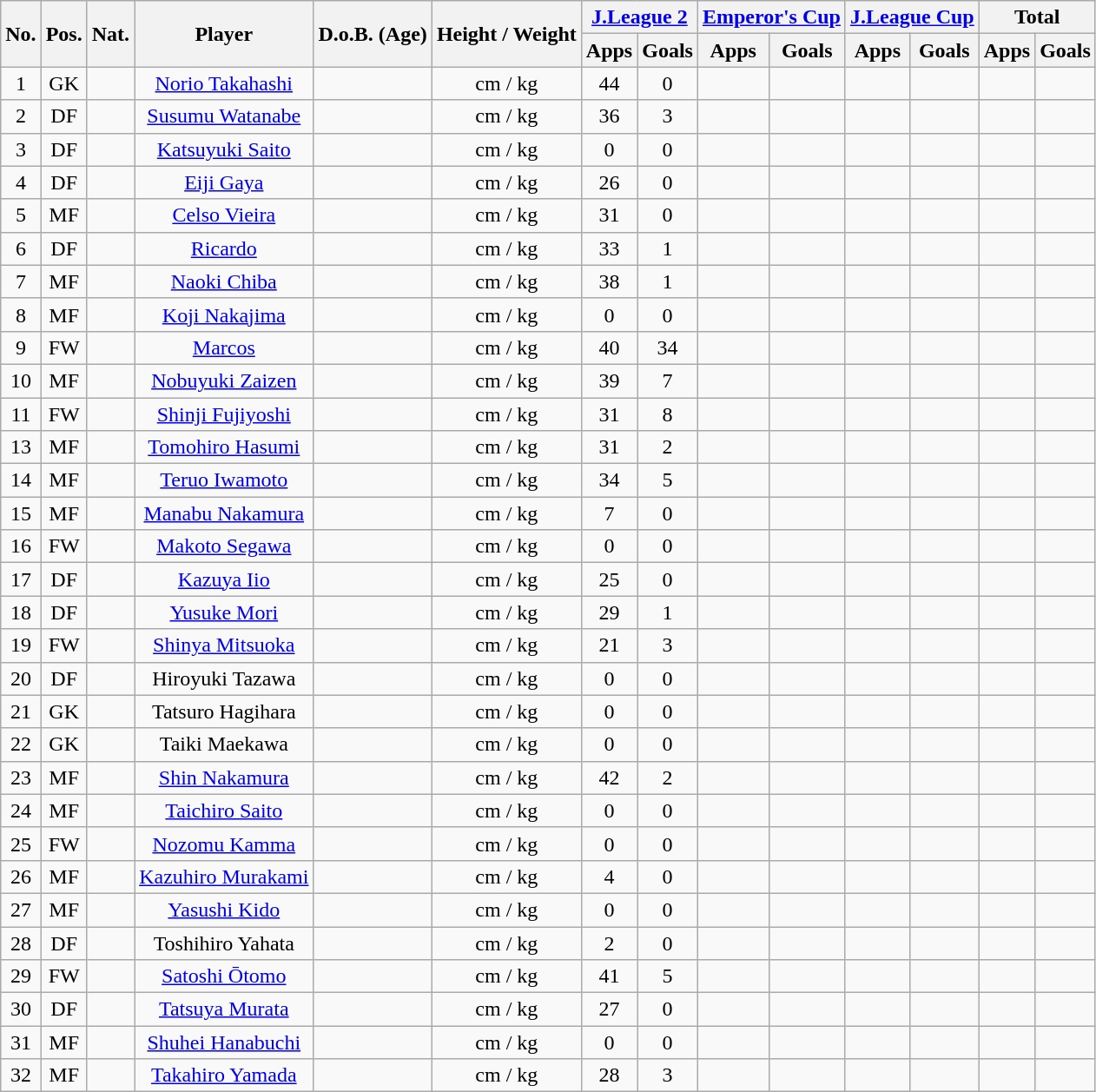<table class="wikitable" style="text-align:center;">
<tr>
<th rowspan="2">No.</th>
<th rowspan="2">Pos.</th>
<th rowspan="2">Nat.</th>
<th rowspan="2">Player</th>
<th rowspan="2">D.o.B. (Age)</th>
<th rowspan="2">Height / Weight</th>
<th colspan="2"><a href='#'>J.League 2</a></th>
<th colspan="2"><a href='#'>Emperor's Cup</a></th>
<th colspan="2"><a href='#'>J.League Cup</a></th>
<th colspan="2">Total</th>
</tr>
<tr>
<th>Apps</th>
<th>Goals</th>
<th>Apps</th>
<th>Goals</th>
<th>Apps</th>
<th>Goals</th>
<th>Apps</th>
<th>Goals</th>
</tr>
<tr>
<td>1</td>
<td>GK</td>
<td></td>
<td><a href='#'>Norio Takahashi</a></td>
<td></td>
<td>cm / kg</td>
<td>44</td>
<td>0</td>
<td></td>
<td></td>
<td></td>
<td></td>
<td></td>
<td></td>
</tr>
<tr>
<td>2</td>
<td>DF</td>
<td></td>
<td><a href='#'>Susumu Watanabe</a></td>
<td></td>
<td>cm / kg</td>
<td>36</td>
<td>3</td>
<td></td>
<td></td>
<td></td>
<td></td>
<td></td>
<td></td>
</tr>
<tr>
<td>3</td>
<td>DF</td>
<td></td>
<td><a href='#'>Katsuyuki Saito</a></td>
<td></td>
<td>cm / kg</td>
<td>0</td>
<td>0</td>
<td></td>
<td></td>
<td></td>
<td></td>
<td></td>
<td></td>
</tr>
<tr>
<td>4</td>
<td>DF</td>
<td></td>
<td><a href='#'>Eiji Gaya</a></td>
<td></td>
<td>cm / kg</td>
<td>26</td>
<td>0</td>
<td></td>
<td></td>
<td></td>
<td></td>
<td></td>
<td></td>
</tr>
<tr>
<td>5</td>
<td>MF</td>
<td></td>
<td><a href='#'>Celso Vieira</a></td>
<td></td>
<td>cm / kg</td>
<td>31</td>
<td>0</td>
<td></td>
<td></td>
<td></td>
<td></td>
<td></td>
<td></td>
</tr>
<tr>
<td>6</td>
<td>DF</td>
<td></td>
<td><a href='#'>Ricardo</a></td>
<td></td>
<td>cm / kg</td>
<td>33</td>
<td>1</td>
<td></td>
<td></td>
<td></td>
<td></td>
<td></td>
<td></td>
</tr>
<tr>
<td>7</td>
<td>MF</td>
<td></td>
<td><a href='#'>Naoki Chiba</a></td>
<td></td>
<td>cm / kg</td>
<td>38</td>
<td>1</td>
<td></td>
<td></td>
<td></td>
<td></td>
<td></td>
<td></td>
</tr>
<tr>
<td>8</td>
<td>MF</td>
<td></td>
<td><a href='#'>Koji Nakajima</a></td>
<td></td>
<td>cm / kg</td>
<td>0</td>
<td>0</td>
<td></td>
<td></td>
<td></td>
<td></td>
<td></td>
<td></td>
</tr>
<tr>
<td>9</td>
<td>FW</td>
<td></td>
<td><a href='#'>Marcos</a></td>
<td></td>
<td>cm / kg</td>
<td>40</td>
<td>34</td>
<td></td>
<td></td>
<td></td>
<td></td>
<td></td>
<td></td>
</tr>
<tr>
<td>10</td>
<td>MF</td>
<td></td>
<td><a href='#'>Nobuyuki Zaizen</a></td>
<td></td>
<td>cm / kg</td>
<td>39</td>
<td>7</td>
<td></td>
<td></td>
<td></td>
<td></td>
<td></td>
<td></td>
</tr>
<tr>
<td>11</td>
<td>FW</td>
<td></td>
<td><a href='#'>Shinji Fujiyoshi</a></td>
<td></td>
<td>cm / kg</td>
<td>31</td>
<td>8</td>
<td></td>
<td></td>
<td></td>
<td></td>
<td></td>
<td></td>
</tr>
<tr>
<td>13</td>
<td>MF</td>
<td></td>
<td><a href='#'>Tomohiro Hasumi</a></td>
<td></td>
<td>cm / kg</td>
<td>31</td>
<td>2</td>
<td></td>
<td></td>
<td></td>
<td></td>
<td></td>
<td></td>
</tr>
<tr>
<td>14</td>
<td>MF</td>
<td></td>
<td><a href='#'>Teruo Iwamoto</a></td>
<td></td>
<td>cm / kg</td>
<td>34</td>
<td>5</td>
<td></td>
<td></td>
<td></td>
<td></td>
<td></td>
<td></td>
</tr>
<tr>
<td>15</td>
<td>MF</td>
<td></td>
<td><a href='#'>Manabu Nakamura</a></td>
<td></td>
<td>cm / kg</td>
<td>7</td>
<td>0</td>
<td></td>
<td></td>
<td></td>
<td></td>
<td></td>
<td></td>
</tr>
<tr>
<td>16</td>
<td>FW</td>
<td></td>
<td><a href='#'>Makoto Segawa</a></td>
<td></td>
<td>cm / kg</td>
<td>0</td>
<td>0</td>
<td></td>
<td></td>
<td></td>
<td></td>
<td></td>
<td></td>
</tr>
<tr>
<td>17</td>
<td>DF</td>
<td></td>
<td><a href='#'>Kazuya Iio</a></td>
<td></td>
<td>cm / kg</td>
<td>25</td>
<td>0</td>
<td></td>
<td></td>
<td></td>
<td></td>
<td></td>
<td></td>
</tr>
<tr>
<td>18</td>
<td>DF</td>
<td></td>
<td><a href='#'>Yusuke Mori</a></td>
<td></td>
<td>cm / kg</td>
<td>29</td>
<td>1</td>
<td></td>
<td></td>
<td></td>
<td></td>
<td></td>
<td></td>
</tr>
<tr>
<td>19</td>
<td>FW</td>
<td></td>
<td><a href='#'>Shinya Mitsuoka</a></td>
<td></td>
<td>cm / kg</td>
<td>21</td>
<td>3</td>
<td></td>
<td></td>
<td></td>
<td></td>
<td></td>
<td></td>
</tr>
<tr>
<td>20</td>
<td>DF</td>
<td></td>
<td>Hiroyuki Tazawa</td>
<td></td>
<td>cm / kg</td>
<td>0</td>
<td>0</td>
<td></td>
<td></td>
<td></td>
<td></td>
<td></td>
<td></td>
</tr>
<tr>
<td>21</td>
<td>GK</td>
<td></td>
<td>Tatsuro Hagihara</td>
<td></td>
<td>cm / kg</td>
<td>0</td>
<td>0</td>
<td></td>
<td></td>
<td></td>
<td></td>
<td></td>
<td></td>
</tr>
<tr>
<td>22</td>
<td>GK</td>
<td></td>
<td>Taiki Maekawa</td>
<td></td>
<td>cm / kg</td>
<td>0</td>
<td>0</td>
<td></td>
<td></td>
<td></td>
<td></td>
<td></td>
<td></td>
</tr>
<tr>
<td>23</td>
<td>MF</td>
<td></td>
<td><a href='#'>Shin Nakamura</a></td>
<td></td>
<td>cm / kg</td>
<td>42</td>
<td>2</td>
<td></td>
<td></td>
<td></td>
<td></td>
<td></td>
<td></td>
</tr>
<tr>
<td>24</td>
<td>MF</td>
<td></td>
<td><a href='#'>Taichiro Saito</a></td>
<td></td>
<td>cm / kg</td>
<td>0</td>
<td>0</td>
<td></td>
<td></td>
<td></td>
<td></td>
<td></td>
<td></td>
</tr>
<tr>
<td>25</td>
<td>FW</td>
<td></td>
<td><a href='#'>Nozomu Kamma</a></td>
<td></td>
<td>cm / kg</td>
<td>0</td>
<td>0</td>
<td></td>
<td></td>
<td></td>
<td></td>
<td></td>
<td></td>
</tr>
<tr>
<td>26</td>
<td>MF</td>
<td></td>
<td><a href='#'>Kazuhiro Murakami</a></td>
<td></td>
<td>cm / kg</td>
<td>4</td>
<td>0</td>
<td></td>
<td></td>
<td></td>
<td></td>
<td></td>
<td></td>
</tr>
<tr>
<td>27</td>
<td>MF</td>
<td></td>
<td><a href='#'>Yasushi Kido</a></td>
<td></td>
<td>cm / kg</td>
<td>0</td>
<td>0</td>
<td></td>
<td></td>
<td></td>
<td></td>
<td></td>
<td></td>
</tr>
<tr>
<td>28</td>
<td>DF</td>
<td></td>
<td>Toshihiro Yahata</td>
<td></td>
<td>cm / kg</td>
<td>2</td>
<td>0</td>
<td></td>
<td></td>
<td></td>
<td></td>
<td></td>
<td></td>
</tr>
<tr>
<td>29</td>
<td>FW</td>
<td></td>
<td><a href='#'>Satoshi Ōtomo</a></td>
<td></td>
<td>cm / kg</td>
<td>41</td>
<td>5</td>
<td></td>
<td></td>
<td></td>
<td></td>
<td></td>
<td></td>
</tr>
<tr>
<td>30</td>
<td>DF</td>
<td></td>
<td><a href='#'>Tatsuya Murata</a></td>
<td></td>
<td>cm / kg</td>
<td>27</td>
<td>0</td>
<td></td>
<td></td>
<td></td>
<td></td>
<td></td>
<td></td>
</tr>
<tr>
<td>31</td>
<td>MF</td>
<td></td>
<td><a href='#'>Shuhei Hanabuchi</a></td>
<td></td>
<td>cm / kg</td>
<td>0</td>
<td>0</td>
<td></td>
<td></td>
<td></td>
<td></td>
<td></td>
<td></td>
</tr>
<tr>
<td>32</td>
<td>MF</td>
<td></td>
<td><a href='#'>Takahiro Yamada</a></td>
<td></td>
<td>cm / kg</td>
<td>28</td>
<td>3</td>
<td></td>
<td></td>
<td></td>
<td></td>
<td></td>
<td></td>
</tr>
</table>
